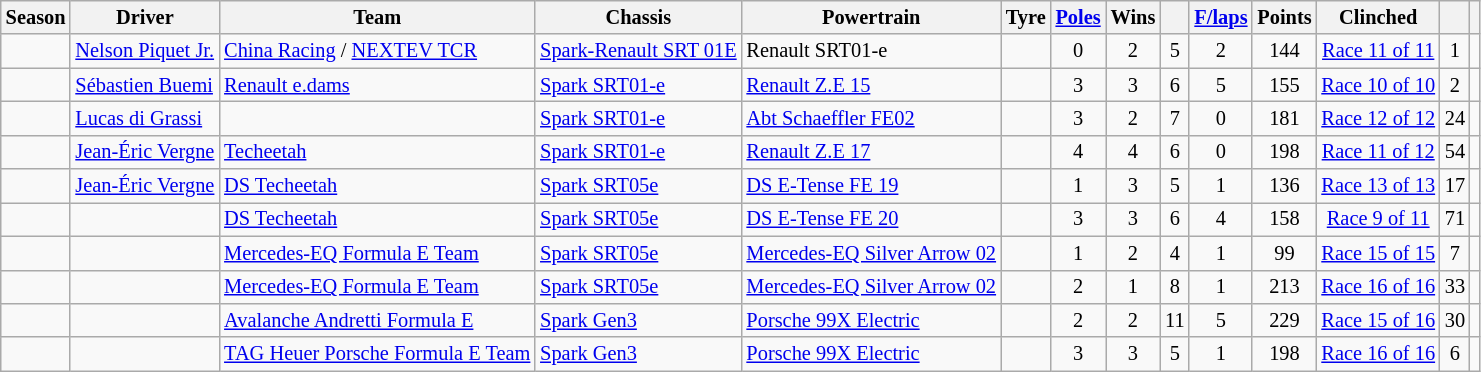<table class="wikitable sortable" style="font-size:85%; text-align:center;">
<tr>
<th scope=col>Season</th>
<th scope=col>Driver</th>
<th scope=col>Team</th>
<th scope=col>Chassis</th>
<th scope=col>Powertrain</th>
<th scope=col>Tyre</th>
<th scope=col><a href='#'>Poles</a></th>
<th scope=col>Wins</th>
<th scope=col></th>
<th scope=col><a href='#'>F/laps</a></th>
<th scope=col>Points</th>
<th scope=col>Clinched</th>
<th scope=col></th>
<th scope=col></th>
</tr>
<tr>
<td></td>
<td align=left nowrap> <a href='#'>Nelson Piquet Jr.</a></td>
<td align=left nowrap> <a href='#'>China Racing</a> / <a href='#'>NEXTEV TCR</a></td>
<td align=left nowrap><a href='#'>Spark-Renault SRT 01E</a></td>
<td align=left nowrap>Renault SRT01-e</td>
<td></td>
<td>0</td>
<td>2</td>
<td>5</td>
<td>2</td>
<td>144</td>
<td nowrap><a href='#'>Race 11 of 11</a></td>
<td>1</td>
<td></td>
</tr>
<tr>
<td></td>
<td align=left nowrap> <a href='#'>Sébastien Buemi</a></td>
<td align=left nowrap> <a href='#'>Renault e.dams</a></td>
<td align=left nowrap><a href='#'>Spark SRT01-e</a></td>
<td align=left nowrap><a href='#'>Renault Z.E 15</a></td>
<td></td>
<td>3</td>
<td>3</td>
<td>6</td>
<td>5</td>
<td>155</td>
<td nowrap><a href='#'>Race 10 of 10</a></td>
<td>2</td>
<td></td>
</tr>
<tr>
<td></td>
<td align=left nowrap> <a href='#'>Lucas di Grassi</a></td>
<td align=left nowrap></td>
<td align=left nowrap><a href='#'>Spark SRT01-e</a></td>
<td align=left nowrap><a href='#'>Abt Schaeffler FE02</a></td>
<td></td>
<td>3</td>
<td>2</td>
<td>7</td>
<td>0</td>
<td>181</td>
<td nowrap><a href='#'>Race 12 of 12</a></td>
<td>24</td>
<td></td>
</tr>
<tr>
<td></td>
<td align=left nowrap> <a href='#'>Jean-Éric Vergne</a></td>
<td align=left nowrap> <a href='#'>Techeetah</a></td>
<td align=left nowrap><a href='#'>Spark SRT01-e</a></td>
<td align=left nowrap><a href='#'>Renault Z.E 17</a></td>
<td></td>
<td>4</td>
<td>4</td>
<td>6</td>
<td>0</td>
<td>198</td>
<td nowrap><a href='#'>Race 11 of 12</a></td>
<td>54</td>
<td></td>
</tr>
<tr>
<td></td>
<td align=left nowrap> <a href='#'>Jean-Éric Vergne</a></td>
<td align=left nowrap> <a href='#'>DS Techeetah</a></td>
<td align=left nowrap><a href='#'>Spark SRT05e</a></td>
<td align=left nowrap><a href='#'>DS E-Tense FE 19</a></td>
<td></td>
<td>1</td>
<td>3</td>
<td>5</td>
<td>1</td>
<td>136</td>
<td nowrap><a href='#'>Race 13 of 13</a></td>
<td>17</td>
<td></td>
</tr>
<tr>
<td></td>
<td align=left nowrap></td>
<td align=left nowrap> <a href='#'>DS Techeetah</a></td>
<td align=left nowrap><a href='#'>Spark SRT05e</a></td>
<td align=left nowrap><a href='#'>DS E-Tense FE 20</a></td>
<td></td>
<td>3</td>
<td>3</td>
<td>6</td>
<td>4</td>
<td>158</td>
<td nowrap><a href='#'>Race 9 of 11</a></td>
<td>71</td>
<td></td>
</tr>
<tr>
<td></td>
<td align=left nowrap></td>
<td align=left nowrap> <a href='#'>Mercedes-EQ Formula E Team</a></td>
<td align=left nowrap><a href='#'>Spark SRT05e</a></td>
<td align=left nowrap><a href='#'>Mercedes-EQ Silver Arrow 02</a></td>
<td></td>
<td>1</td>
<td>2</td>
<td>4</td>
<td>1</td>
<td>99</td>
<td nowrap><a href='#'>Race 15 of 15</a></td>
<td>7</td>
<td></td>
</tr>
<tr>
<td></td>
<td align=left nowrap></td>
<td align=left nowrap> <a href='#'>Mercedes-EQ Formula E Team</a></td>
<td align=left nowrap><a href='#'>Spark SRT05e</a></td>
<td align=left nowrap><a href='#'>Mercedes-EQ Silver Arrow 02</a></td>
<td></td>
<td>2</td>
<td>1</td>
<td>8</td>
<td>1</td>
<td>213</td>
<td nowrap><a href='#'>Race 16 of 16</a></td>
<td>33</td>
<td></td>
</tr>
<tr>
<td></td>
<td align=left nowrap></td>
<td align=left nowrap> <a href='#'>Avalanche Andretti Formula E</a></td>
<td align=left nowrap><a href='#'>Spark Gen3</a></td>
<td align=left nowrap><a href='#'>Porsche 99X Electric</a></td>
<td></td>
<td>2</td>
<td>2</td>
<td>11</td>
<td>5</td>
<td>229</td>
<td nowrap><a href='#'>Race 15 of 16</a></td>
<td>30</td>
<td></td>
</tr>
<tr>
<td></td>
<td align=left nowrap></td>
<td align=left nowrap> <a href='#'>TAG Heuer Porsche Formula E Team</a></td>
<td align=left nowrap><a href='#'>Spark Gen3</a></td>
<td align=left nowrap><a href='#'>Porsche 99X Electric</a></td>
<td></td>
<td>3</td>
<td>3</td>
<td>5</td>
<td>1</td>
<td>198</td>
<td><a href='#'>Race 16 of 16</a></td>
<td>6</td>
<td></td>
</tr>
</table>
